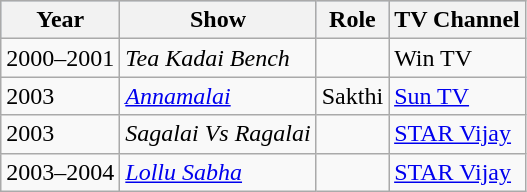<table class="wikitable sortable">
<tr style="background:#b0c4de; text-align:center;">
<th>Year</th>
<th>Show</th>
<th>Role</th>
<th>TV Channel</th>
</tr>
<tr>
<td>2000–2001</td>
<td><em>Tea Kadai Bench</em></td>
<td></td>
<td>Win TV</td>
</tr>
<tr>
<td>2003</td>
<td><em><a href='#'>Annamalai</a></em></td>
<td>Sakthi</td>
<td><a href='#'>Sun TV</a></td>
</tr>
<tr>
<td>2003</td>
<td><em>Sagalai Vs Ragalai</em></td>
<td></td>
<td><a href='#'>STAR Vijay</a></td>
</tr>
<tr>
<td>2003–2004</td>
<td><em><a href='#'>Lollu Sabha</a></em></td>
<td></td>
<td><a href='#'>STAR Vijay</a></td>
</tr>
</table>
